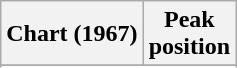<table class="wikitable sortable plainrowheaders" style="text-align:center">
<tr>
<th scope="col">Chart (1967)</th>
<th scope="col">Peak<br> position</th>
</tr>
<tr>
</tr>
<tr>
</tr>
</table>
